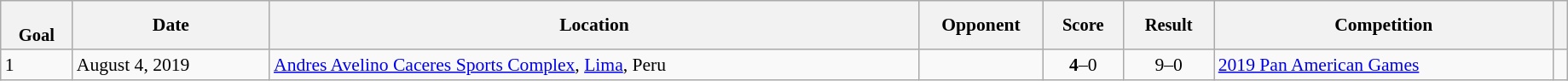<table class="wikitable sortable" style="font-size:90%" width=97%>
<tr>
<th style="font-size:95%;" data-sort-type=number><br>Goal</th>
<th align=center>Date</th>
<th>Location</th>
<th width=90>Opponent</th>
<th data-sort-type="number" style="font-size:95%">Score</th>
<th data-sort-type="number" style="font-size:95%">Result</th>
<th>Competition</th>
<th></th>
</tr>
<tr>
<td>1</td>
<td>August 4, 2019</td>
<td><a href='#'>Andres Avelino Caceres Sports Complex</a>, <a href='#'>Lima</a>, Peru</td>
<td></td>
<td align="center"><strong>4</strong>–0</td>
<td rowspan=2; align="center">9–0</td>
<td><a href='#'>2019 Pan American Games</a></td>
<td></td>
</tr>
</table>
